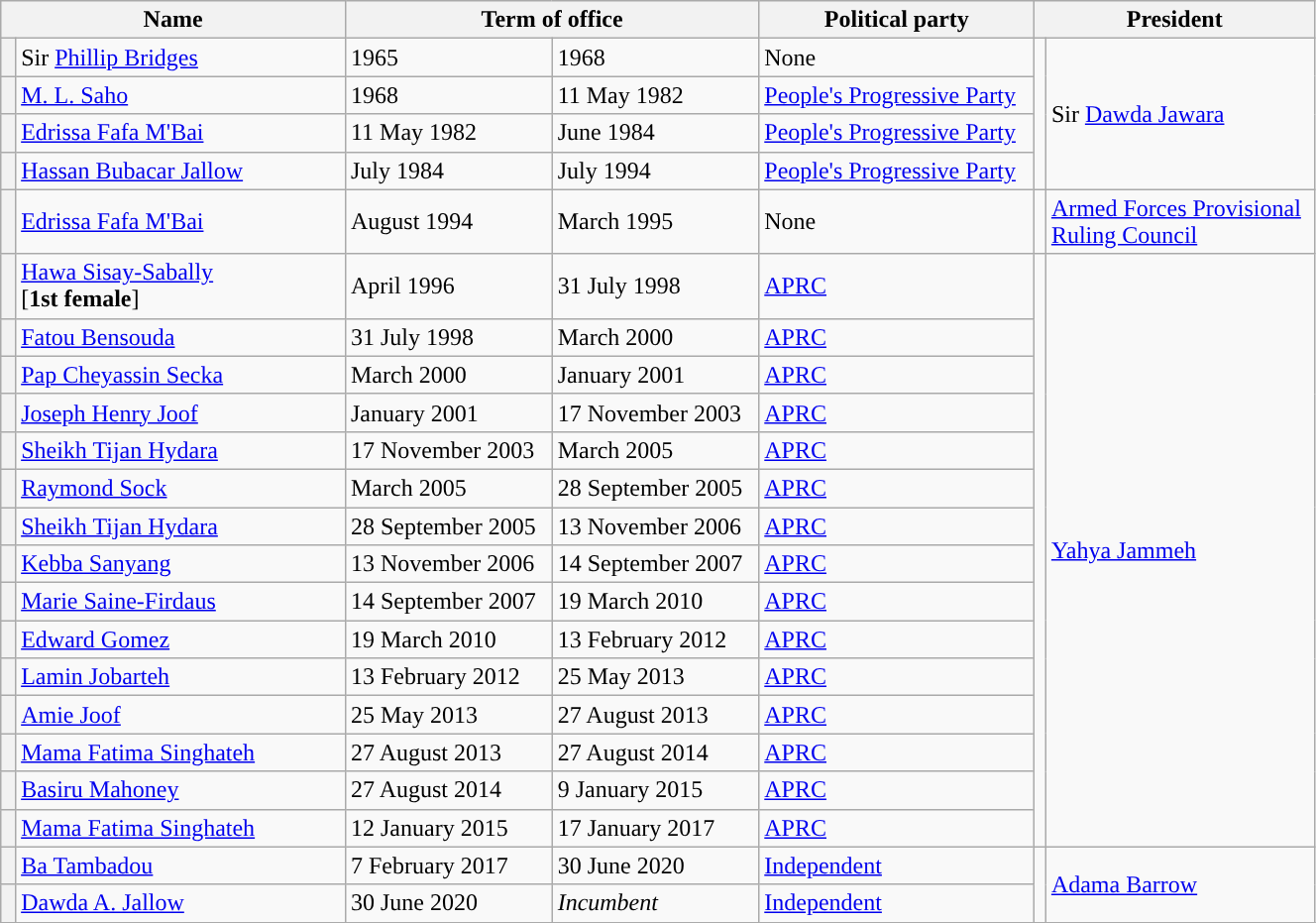<table class="wikitable" width="70%">
<tr>
<th colspan="2" width="25%">Name<br></th>
<th colspan="2" width="30%">Term of office</th>
<th width="20%">Political party</th>
<th colspan="2" width="20%">President</th>
</tr>
<tr>
<th style="background-color: "></th>
<td>Sir <a href='#'>Phillip Bridges</a><br></td>
<td>1965</td>
<td>1968</td>
<td>None</td>
<td rowspan="4" style="background-color: "></td>
<td rowspan="4">Sir <a href='#'>Dawda Jawara</a></td>
</tr>
<tr>
<th style="background-color: "></th>
<td><a href='#'>M. L. Saho</a><br></td>
<td>1968</td>
<td>11 May 1982</td>
<td><a href='#'>People's Progressive Party</a></td>
</tr>
<tr>
<th style="background-color: "></th>
<td><a href='#'>Edrissa Fafa M'Bai</a><br></td>
<td>11 May 1982</td>
<td>June 1984</td>
<td><a href='#'>People's Progressive Party</a></td>
</tr>
<tr>
<th style="background-color: "></th>
<td><a href='#'>Hassan Bubacar Jallow</a><br></td>
<td>July 1984</td>
<td>July 1994</td>
<td><a href='#'>People's Progressive Party</a></td>
</tr>
<tr>
<th style="background-color: "></th>
<td><a href='#'>Edrissa Fafa M'Bai</a><br></td>
<td>August 1994</td>
<td>March 1995</td>
<td>None</td>
<td style="background-color: "></td>
<td><a href='#'>Armed Forces Provisional Ruling Council</a></td>
</tr>
<tr>
<th style="background-color: "></th>
<td><a href='#'>Hawa Sisay-Sabally</a><br> [<strong>1st female</strong>]</td>
<td>April 1996</td>
<td>31 July 1998</td>
<td><a href='#'>APRC</a></td>
<td rowspan="15" style="background-color: "></td>
<td rowspan="15"><a href='#'>Yahya Jammeh</a></td>
</tr>
<tr>
<th style="background-color: "></th>
<td><a href='#'>Fatou Bensouda</a><br></td>
<td>31 July 1998</td>
<td>March 2000</td>
<td><a href='#'>APRC</a></td>
</tr>
<tr>
<th style="background-color: "></th>
<td><a href='#'>Pap Cheyassin Secka</a><br></td>
<td>March 2000</td>
<td>January 2001</td>
<td><a href='#'>APRC</a></td>
</tr>
<tr>
<th style="background-color: "></th>
<td><a href='#'>Joseph Henry Joof</a><br></td>
<td>January 2001</td>
<td>17 November 2003</td>
<td><a href='#'>APRC</a></td>
</tr>
<tr>
<th style="background-color: "></th>
<td><a href='#'>Sheikh Tijan Hydara</a><br></td>
<td>17 November 2003</td>
<td>March 2005</td>
<td><a href='#'>APRC</a></td>
</tr>
<tr>
<th style="background-color: "></th>
<td><a href='#'>Raymond Sock</a><br></td>
<td>March 2005</td>
<td>28 September 2005</td>
<td><a href='#'>APRC</a></td>
</tr>
<tr>
<th style="background-color: "></th>
<td><a href='#'>Sheikh Tijan Hydara</a><br></td>
<td>28 September 2005</td>
<td>13 November 2006</td>
<td><a href='#'>APRC</a></td>
</tr>
<tr>
<th style="background-color: "></th>
<td><a href='#'>Kebba Sanyang</a><br></td>
<td>13 November 2006</td>
<td>14 September 2007</td>
<td><a href='#'>APRC</a></td>
</tr>
<tr>
<th style="background-color: "></th>
<td><a href='#'>Marie Saine-Firdaus</a><br></td>
<td>14 September 2007</td>
<td>19 March 2010</td>
<td><a href='#'>APRC</a></td>
</tr>
<tr>
<th style="background-color: "></th>
<td><a href='#'>Edward Gomez</a><br></td>
<td>19 March 2010</td>
<td>13 February 2012</td>
<td><a href='#'>APRC</a></td>
</tr>
<tr>
<th style="background-color: "></th>
<td><a href='#'>Lamin Jobarteh</a><br></td>
<td>13 February 2012</td>
<td>25 May 2013</td>
<td><a href='#'>APRC</a></td>
</tr>
<tr>
<th style="background-color: "></th>
<td><a href='#'>Amie Joof</a><br></td>
<td>25 May 2013</td>
<td>27 August 2013</td>
<td><a href='#'>APRC</a></td>
</tr>
<tr>
<th style="background-color: "></th>
<td><a href='#'>Mama Fatima Singhateh</a><br></td>
<td>27 August 2013</td>
<td>27 August 2014</td>
<td><a href='#'>APRC</a></td>
</tr>
<tr>
<th style="background-color: "></th>
<td><a href='#'>Basiru Mahoney</a><br></td>
<td>27 August 2014</td>
<td>9 January 2015</td>
<td><a href='#'>APRC</a></td>
</tr>
<tr>
<th style="background-color: "></th>
<td><a href='#'>Mama Fatima Singhateh</a><br></td>
<td>12 January 2015</td>
<td>17 January 2017</td>
<td><a href='#'>APRC</a></td>
</tr>
<tr>
<th style="background-color: "></th>
<td><a href='#'>Ba Tambadou</a><br></td>
<td>7 February 2017</td>
<td>30 June 2020</td>
<td><a href='#'>Independent</a></td>
<td rowspan="2" style="background-color: "></td>
<td rowspan="2"><a href='#'>Adama Barrow</a></td>
</tr>
<tr>
<th style="background-color: "></th>
<td><a href='#'>Dawda A. Jallow</a><br></td>
<td>30 June 2020</td>
<td><em>Incumbent</em></td>
<td><a href='#'>Independent</a></td>
</tr>
<tr>
</tr>
</table>
